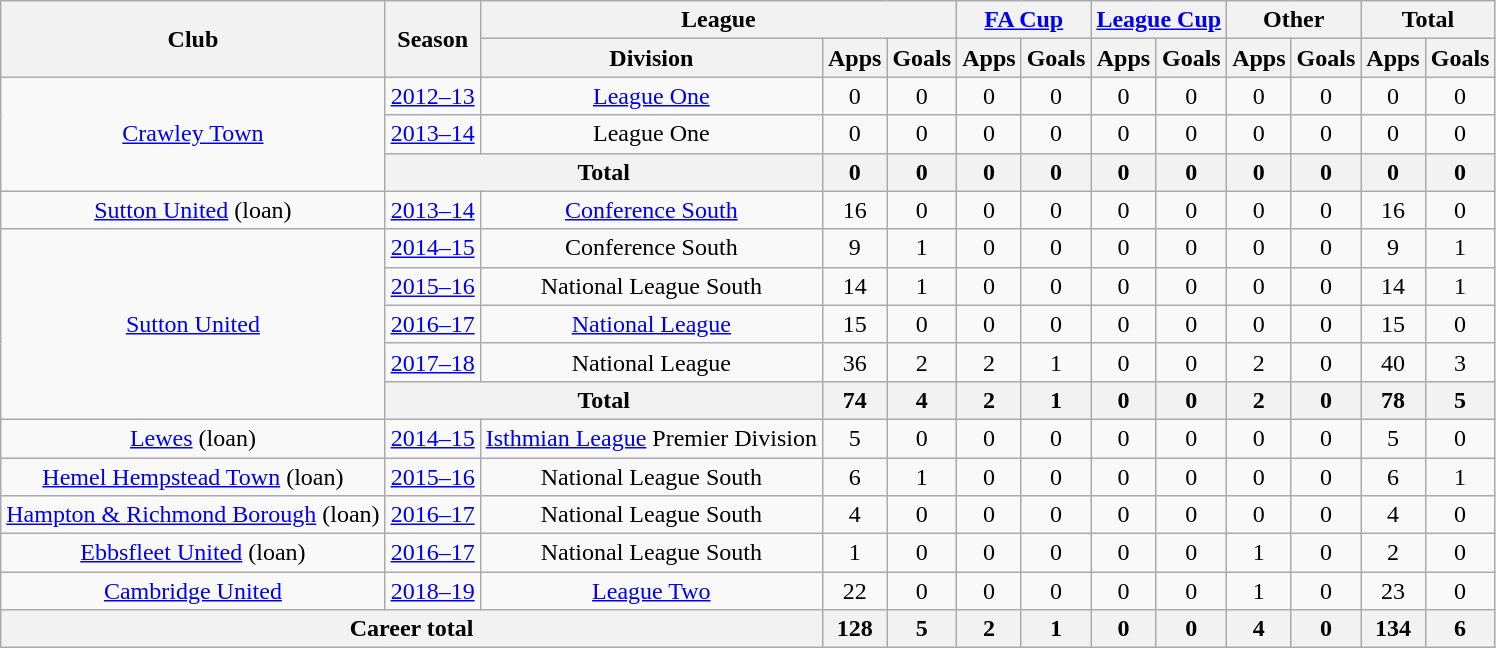<table class=wikitable style="text-align: center">
<tr>
<th rowspan=2>Club</th>
<th rowspan=2>Season</th>
<th colspan=3>League</th>
<th colspan=2><a href='#'>FA Cup</a></th>
<th colspan=2><a href='#'>League Cup</a></th>
<th colspan=2>Other</th>
<th colspan=2>Total</th>
</tr>
<tr>
<th>Division</th>
<th>Apps</th>
<th>Goals</th>
<th>Apps</th>
<th>Goals</th>
<th>Apps</th>
<th>Goals</th>
<th>Apps</th>
<th>Goals</th>
<th>Apps</th>
<th>Goals</th>
</tr>
<tr>
<td rowspan=3><a href='#'>Crawley Town</a></td>
<td><a href='#'>2012–13</a></td>
<td><a href='#'>League One</a></td>
<td>0</td>
<td>0</td>
<td>0</td>
<td>0</td>
<td>0</td>
<td>0</td>
<td>0</td>
<td>0</td>
<td>0</td>
<td>0</td>
</tr>
<tr>
<td><a href='#'>2013–14</a></td>
<td>League One</td>
<td>0</td>
<td>0</td>
<td>0</td>
<td>0</td>
<td>0</td>
<td>0</td>
<td>0</td>
<td>0</td>
<td>0</td>
<td>0</td>
</tr>
<tr>
<th colspan=2>Total</th>
<th>0</th>
<th>0</th>
<th>0</th>
<th>0</th>
<th>0</th>
<th>0</th>
<th>0</th>
<th>0</th>
<th>0</th>
<th>0</th>
</tr>
<tr>
<td rowspan=1><a href='#'>Sutton United</a> (loan)</td>
<td><a href='#'>2013–14</a></td>
<td><a href='#'>Conference South</a></td>
<td>16</td>
<td>0</td>
<td>0</td>
<td>0</td>
<td>0</td>
<td>0</td>
<td>0</td>
<td>0</td>
<td>16</td>
<td>0</td>
</tr>
<tr>
<td rowspan=5><a href='#'>Sutton United</a></td>
<td><a href='#'>2014–15</a></td>
<td>Conference South</td>
<td>9</td>
<td>1</td>
<td>0</td>
<td>0</td>
<td>0</td>
<td>0</td>
<td>0</td>
<td>0</td>
<td>9</td>
<td>1</td>
</tr>
<tr>
<td><a href='#'>2015–16</a></td>
<td>National League South</td>
<td>14</td>
<td>1</td>
<td>0</td>
<td>0</td>
<td>0</td>
<td>0</td>
<td>0</td>
<td>0</td>
<td>14</td>
<td>1</td>
</tr>
<tr>
<td><a href='#'>2016–17</a></td>
<td><a href='#'>National League</a></td>
<td>15</td>
<td>0</td>
<td>0</td>
<td>0</td>
<td>0</td>
<td>0</td>
<td>0</td>
<td>0</td>
<td>15</td>
<td>0</td>
</tr>
<tr>
<td><a href='#'>2017–18</a></td>
<td>National League</td>
<td>36</td>
<td>2</td>
<td>2</td>
<td>1</td>
<td>0</td>
<td>0</td>
<td>2</td>
<td>0</td>
<td>40</td>
<td>3</td>
</tr>
<tr>
<th colspan=2>Total</th>
<th>74</th>
<th>4</th>
<th>2</th>
<th>1</th>
<th>0</th>
<th>0</th>
<th>2</th>
<th>0</th>
<th>78</th>
<th>5</th>
</tr>
<tr>
<td rowspan=1><a href='#'>Lewes</a> (loan)</td>
<td><a href='#'>2014–15</a></td>
<td><a href='#'>Isthmian League</a> Premier Division</td>
<td>5</td>
<td>0</td>
<td>0</td>
<td>0</td>
<td>0</td>
<td>0</td>
<td>0</td>
<td>0</td>
<td>5</td>
<td>0</td>
</tr>
<tr>
<td rowspan=1><a href='#'>Hemel Hempstead Town</a> (loan)</td>
<td><a href='#'>2015–16</a></td>
<td>National League South</td>
<td>6</td>
<td>1</td>
<td>0</td>
<td>0</td>
<td>0</td>
<td>0</td>
<td>0</td>
<td>0</td>
<td>6</td>
<td>1</td>
</tr>
<tr>
<td rowspan=1><a href='#'>Hampton & Richmond Borough</a> (loan)</td>
<td><a href='#'>2016–17</a></td>
<td>National League South</td>
<td>4</td>
<td>0</td>
<td>0</td>
<td>0</td>
<td>0</td>
<td>0</td>
<td>0</td>
<td>0</td>
<td>4</td>
<td>0</td>
</tr>
<tr>
<td rowspan=1><a href='#'>Ebbsfleet United</a> (loan)</td>
<td><a href='#'>2016–17</a></td>
<td>National League South</td>
<td>1</td>
<td>0</td>
<td>0</td>
<td>0</td>
<td>0</td>
<td>0</td>
<td>1</td>
<td>0</td>
<td>2</td>
<td>0</td>
</tr>
<tr>
<td rowspan=1><a href='#'>Cambridge United</a></td>
<td><a href='#'>2018–19</a></td>
<td><a href='#'>League Two</a></td>
<td>22</td>
<td>0</td>
<td>0</td>
<td>0</td>
<td>0</td>
<td>0</td>
<td>1</td>
<td>0</td>
<td>23</td>
<td>0</td>
</tr>
<tr>
<th colspan=3>Career total</th>
<th>128</th>
<th>5</th>
<th>2</th>
<th>1</th>
<th>0</th>
<th>0</th>
<th>4</th>
<th>0</th>
<th>134</th>
<th>6</th>
</tr>
</table>
